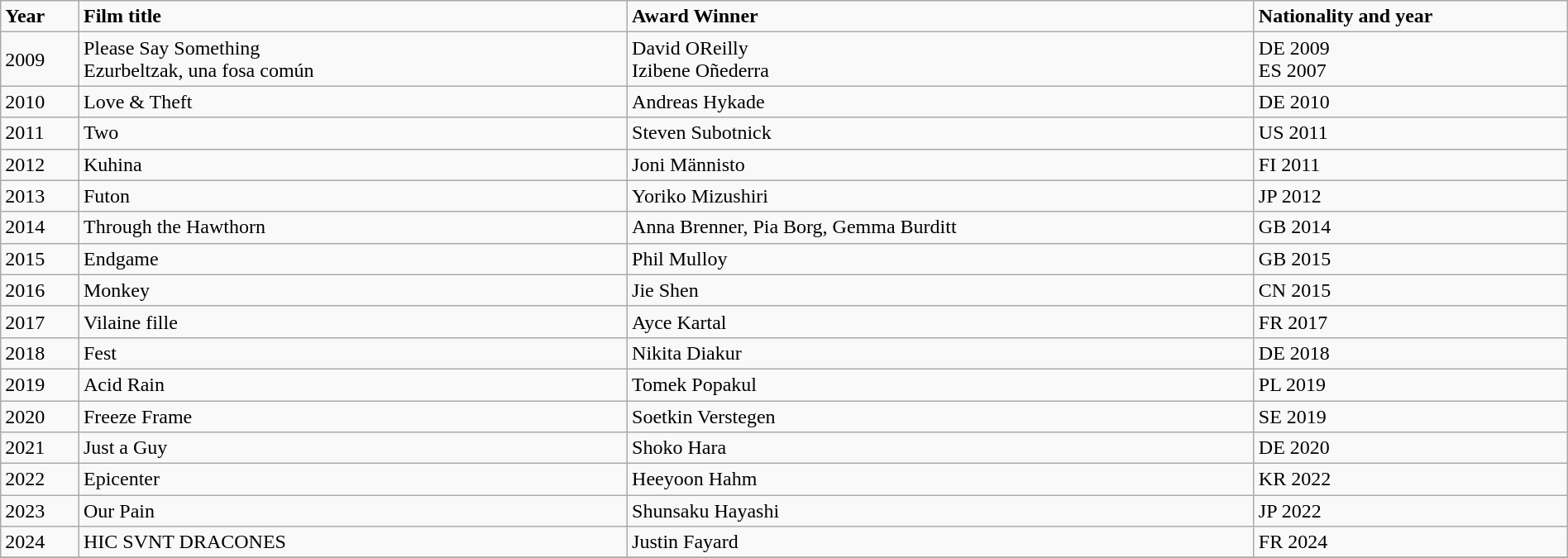<table class="wikitable" width="100%">
<tr>
<td width="5%"><strong>Year</strong></td>
<td width="35%"><strong>Film title</strong></td>
<td width="40%"><strong>Award Winner</strong></td>
<td width="20%"><strong>Nationality and year</strong></td>
</tr>
<tr>
<td>2009</td>
<td>Please Say Something<br>Ezurbeltzak, una fosa común</td>
<td>David OReilly<br>Izibene Oñederra</td>
<td>DE 2009<br>ES 2007</td>
</tr>
<tr>
<td>2010</td>
<td>Love & Theft</td>
<td>Andreas Hykade</td>
<td>DE 2010</td>
</tr>
<tr>
<td>2011</td>
<td>Two</td>
<td>Steven Subotnick</td>
<td>US 2011</td>
</tr>
<tr>
<td>2012</td>
<td>Kuhina</td>
<td>Joni Männisto</td>
<td>FI 2011</td>
</tr>
<tr>
<td>2013</td>
<td>Futon</td>
<td>Yoriko Mizushiri</td>
<td>JP 2012</td>
</tr>
<tr>
<td>2014</td>
<td>Through the Hawthorn </td>
<td>Anna Brenner, Pia Borg, Gemma Burditt </td>
<td>GB 2014</td>
</tr>
<tr>
<td>2015</td>
<td>Endgame </td>
<td>Phil Mulloy </td>
<td>GB 2015</td>
</tr>
<tr>
<td>2016</td>
<td>Monkey </td>
<td>Jie Shen </td>
<td>CN 2015</td>
</tr>
<tr>
<td>2017</td>
<td>Vilaine fille </td>
<td>Ayce Kartal </td>
<td>FR 2017</td>
</tr>
<tr>
<td>2018</td>
<td>Fest </td>
<td>Nikita Diakur </td>
<td>DE 2018</td>
</tr>
<tr>
<td>2019</td>
<td>Acid Rain </td>
<td>Tomek Popakul </td>
<td>PL 2019</td>
</tr>
<tr>
<td>2020</td>
<td>Freeze Frame </td>
<td>Soetkin Verstegen </td>
<td>SE 2019</td>
</tr>
<tr>
<td>2021</td>
<td>Just a Guy </td>
<td>Shoko Hara </td>
<td>DE 2020</td>
</tr>
<tr>
<td>2022</td>
<td>Epicenter </td>
<td>Heeyoon Hahm </td>
<td>KR 2022</td>
</tr>
<tr>
<td>2023</td>
<td>Our Pain </td>
<td>Shunsaku Hayashi </td>
<td>JP 2022</td>
</tr>
<tr>
<td>2024</td>
<td>HIC SVNT DRACONES </td>
<td>Justin Fayard </td>
<td>FR 2024</td>
</tr>
<tr>
</tr>
</table>
